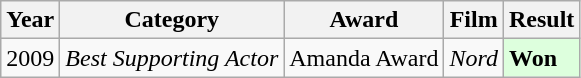<table class="wikitable">
<tr>
<th>Year</th>
<th>Category</th>
<th>Award</th>
<th>Film</th>
<th>Result</th>
</tr>
<tr>
<td>2009</td>
<td><em>Best Supporting Actor</em></td>
<td rowspan="1" align="center">Amanda Award</td>
<td rowspan="1" align="center"><em>Nord</em></td>
<td style="background: #ddffdd"><strong>Won</strong></td>
</tr>
</table>
